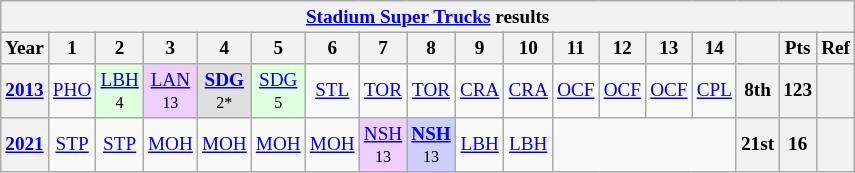<table class="wikitable" style="text-align:center; font-size:80%">
<tr>
<th colspan=45><a href='#'>Stadium Super Trucks</a> results</th>
</tr>
<tr>
<th>Year</th>
<th>1</th>
<th>2</th>
<th>3</th>
<th>4</th>
<th>5</th>
<th>6</th>
<th>7</th>
<th>8</th>
<th>9</th>
<th>10</th>
<th>11</th>
<th>12</th>
<th>13</th>
<th>14</th>
<th></th>
<th>Pts</th>
<th>Ref</th>
</tr>
<tr>
<th><a href='#'>2013</a></th>
<td><a href='#'>PHO</a></td>
<td style="background:#DFFFDF;"><a href='#'>LBH</a><br><small>4</small></td>
<td style="background:#EFCFFF;"><a href='#'>LAN</a><br><small>13</small></td>
<td style="background:#DFDFDF;"><strong><a href='#'>SDG</a></strong><br><small>2*</small></td>
<td style="background:#DFFFDF;"><a href='#'>SDG</a><br><small>5</small></td>
<td><a href='#'>STL</a></td>
<td><a href='#'>TOR</a></td>
<td><a href='#'>TOR</a></td>
<td><a href='#'>CRA</a></td>
<td><a href='#'>CRA</a></td>
<td><a href='#'>OCF</a></td>
<td><a href='#'>OCF</a></td>
<td><a href='#'>OCF</a></td>
<td><a href='#'>CPL</a></td>
<th>8th</th>
<th>123</th>
<th></th>
</tr>
<tr>
<th><a href='#'>2021</a></th>
<td><a href='#'>STP</a></td>
<td><a href='#'>STP</a></td>
<td><a href='#'>MOH</a></td>
<td><a href='#'>MOH</a></td>
<td><a href='#'>MOH</a></td>
<td><a href='#'>MOH</a></td>
<td style="background:#EFCFFF;"><a href='#'>NSH</a><br><small>13</small></td>
<td style="background:#CFCFFF;"><strong><a href='#'>NSH</a></strong><br><small>13</small></td>
<td><a href='#'>LBH</a></td>
<td><a href='#'>LBH</a></td>
<td colspan=4></td>
<th>21st</th>
<th>16</th>
<th></th>
</tr>
</table>
